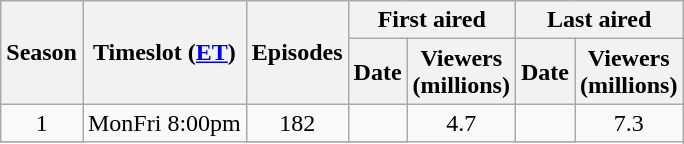<table class="wikitable" style="text-align: center">
<tr>
<th scope="col" rowspan="2">Season</th>
<th scope="col" rowspan="2">Timeslot (<a href='#'>ET</a>)</th>
<th scope="col" rowspan="2" colspan="1">Episodes</th>
<th scope="col" colspan="2">First aired</th>
<th scope="col" colspan="2">Last aired</th>
</tr>
<tr>
<th scope="col">Date</th>
<th scope="col">Viewers<br>(millions)</th>
<th scope="col">Date</th>
<th scope="col">Viewers<br>(millions)</th>
</tr>
<tr>
<td rowspan="1">1</td>
<td rowspan="2">MonFri 8:00pm</td>
<td rowspan="1">182</td>
<td></td>
<td rowspan="2">4.7</td>
<td></td>
<td rowspan="2">7.3</td>
</tr>
<tr>
</tr>
</table>
